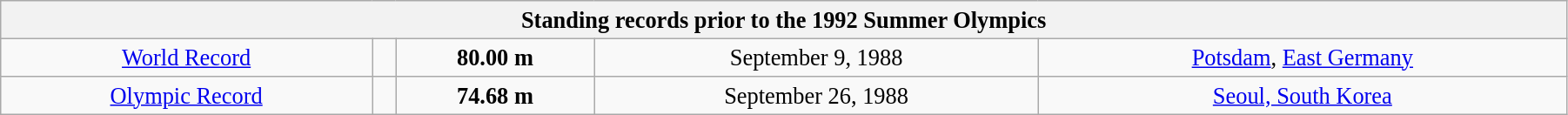<table class="wikitable" style=" text-align:center; font-size:110%;" width="95%">
<tr>
<th colspan="5">Standing records prior to the 1992 Summer Olympics</th>
</tr>
<tr>
<td><a href='#'>World Record</a></td>
<td></td>
<td><strong>80.00 m </strong></td>
<td>September 9, 1988</td>
<td> <a href='#'>Potsdam</a>, <a href='#'>East Germany</a></td>
</tr>
<tr>
<td><a href='#'>Olympic Record</a></td>
<td></td>
<td><strong>74.68 m </strong></td>
<td>September 26, 1988</td>
<td> <a href='#'>Seoul, South Korea</a></td>
</tr>
</table>
